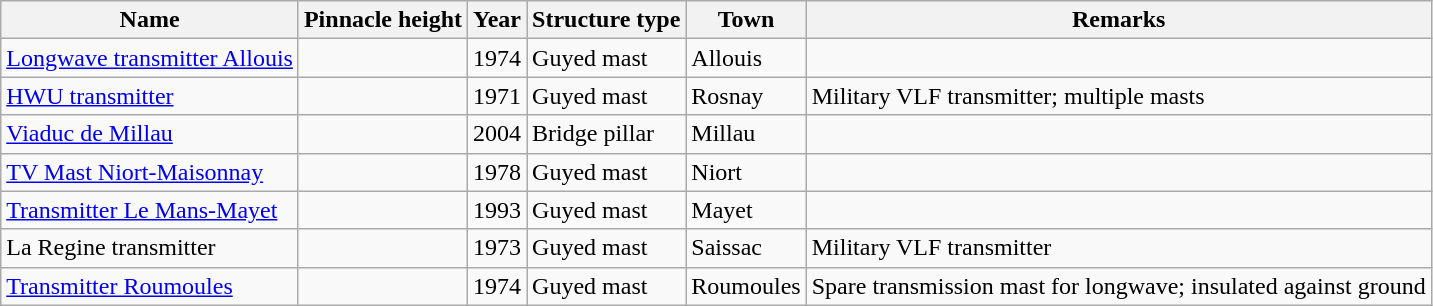<table class="wikitable">
<tr>
<th>Name</th>
<th>Pinnacle height</th>
<th>Year</th>
<th>Structure type</th>
<th>Town</th>
<th>Remarks</th>
</tr>
<tr>
<td><a href='#'>Longwave transmitter Allouis</a></td>
<td></td>
<td>1974</td>
<td>Guyed mast</td>
<td>Allouis</td>
<td></td>
</tr>
<tr>
<td><a href='#'>HWU transmitter</a></td>
<td></td>
<td>1971</td>
<td>Guyed mast</td>
<td>Rosnay</td>
<td>Military VLF transmitter; multiple masts</td>
</tr>
<tr>
<td><a href='#'>Viaduc de Millau</a></td>
<td></td>
<td>2004</td>
<td>Bridge pillar</td>
<td>Millau</td>
<td></td>
</tr>
<tr>
<td><a href='#'>TV Mast Niort-Maisonnay</a></td>
<td></td>
<td>1978</td>
<td>Guyed mast</td>
<td>Niort</td>
<td></td>
</tr>
<tr>
<td><a href='#'>Transmitter Le Mans-Mayet</a></td>
<td></td>
<td>1993</td>
<td>Guyed mast</td>
<td>Mayet</td>
<td></td>
</tr>
<tr>
<td>La Regine transmitter</td>
<td></td>
<td>1973</td>
<td>Guyed mast</td>
<td>Saissac</td>
<td>Military VLF transmitter</td>
</tr>
<tr>
<td><a href='#'>Transmitter Roumoules</a></td>
<td></td>
<td>1974</td>
<td>Guyed mast</td>
<td>Roumoules</td>
<td>Spare transmission mast for longwave; insulated against ground</td>
</tr>
</table>
